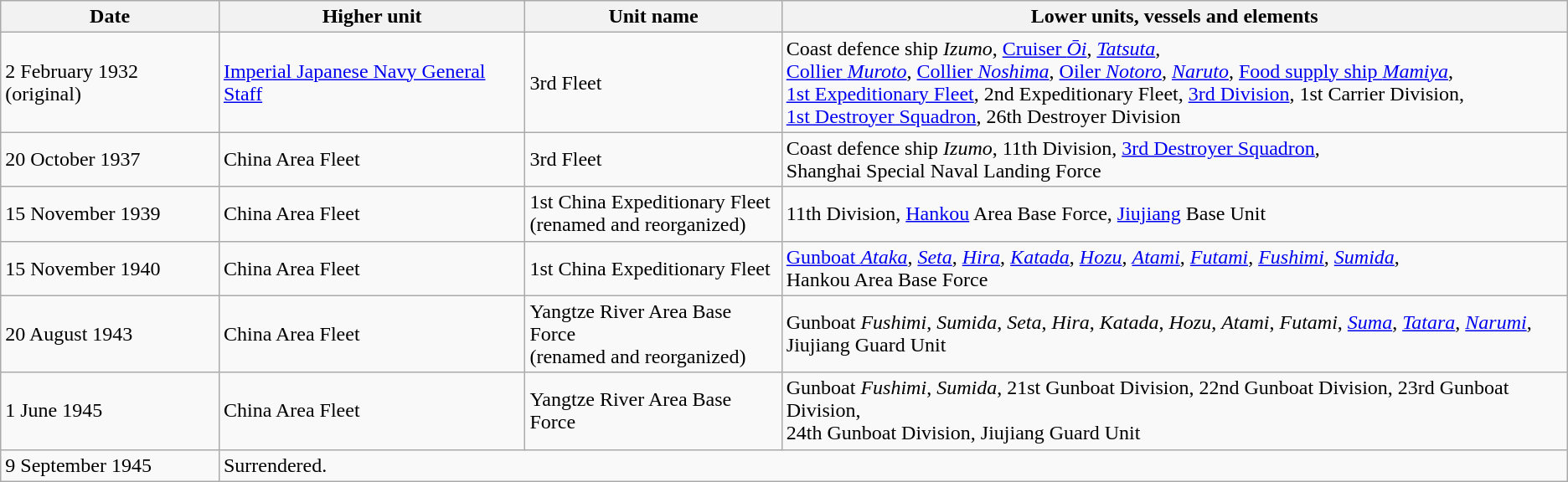<table class="wikitable">
<tr>
<th>Date</th>
<th>Higher unit</th>
<th>Unit name</th>
<th>Lower units, vessels and elements</th>
</tr>
<tr>
<td>2 February 1932 (original)</td>
<td><a href='#'>Imperial Japanese Navy General Staff</a></td>
<td>3rd Fleet</td>
<td>Coast defence ship <em>Izumo</em>, <a href='#'>Cruiser <em>Ōi</em></a>, <em><a href='#'>Tatsuta</a></em>,<br><a href='#'>Collier <em>Muroto</em></a>, <a href='#'>Collier <em>Noshima</em></a>, <a href='#'>Oiler <em>Notoro</em></a>, <em><a href='#'>Naruto</a></em>, <a href='#'>Food supply ship <em>Mamiya</em></a>,<br><a href='#'>1st Expeditionary Fleet</a>, 2nd Expeditionary Fleet, <a href='#'>3rd Division</a>, 1st Carrier Division,<br><a href='#'>1st Destroyer Squadron</a>, 26th Destroyer Division</td>
</tr>
<tr>
<td>20 October 1937</td>
<td>China Area Fleet</td>
<td>3rd Fleet</td>
<td>Coast defence ship <em>Izumo</em>, 11th Division, <a href='#'>3rd Destroyer Squadron</a>,<br>Shanghai Special Naval Landing Force</td>
</tr>
<tr>
<td>15 November 1939</td>
<td>China Area Fleet</td>
<td>1st China Expeditionary Fleet<br>(renamed and reorganized)</td>
<td>11th Division, <a href='#'>Hankou</a> Area Base Force, <a href='#'>Jiujiang</a> Base Unit</td>
</tr>
<tr>
<td>15 November 1940</td>
<td>China Area Fleet</td>
<td>1st China Expeditionary Fleet</td>
<td><a href='#'>Gunboat <em>Ataka</em></a>, <em><a href='#'>Seta</a></em>, <em><a href='#'>Hira</a></em>, <em><a href='#'>Katada</a></em>, <em><a href='#'>Hozu</a></em>, <em><a href='#'>Atami</a></em>, <em><a href='#'>Futami</a></em>, <em><a href='#'>Fushimi</a></em>, <em><a href='#'>Sumida</a></em>,<br>Hankou Area Base Force</td>
</tr>
<tr>
<td>20 August 1943</td>
<td>China Area Fleet</td>
<td>Yangtze River Area Base Force<br>(renamed and reorganized)</td>
<td>Gunboat <em>Fushimi</em>, <em>Sumida</em>, <em>Seta</em>, <em>Hira</em>, <em>Katada</em>, <em>Hozu</em>, <em>Atami</em>, <em>Futami</em>, <em><a href='#'>Suma</a></em>, <em><a href='#'>Tatara</a></em>, <em><a href='#'>Narumi</a></em>,<br>Jiujiang Guard Unit</td>
</tr>
<tr>
<td>1 June 1945</td>
<td>China Area Fleet</td>
<td>Yangtze River Area Base Force</td>
<td>Gunboat <em>Fushimi</em>, <em>Sumida</em>, 21st Gunboat Division, 22nd Gunboat Division, 23rd Gunboat Division,<br>24th Gunboat Division, Jiujiang Guard Unit</td>
</tr>
<tr>
<td>9 September 1945</td>
<td colspan="3">Surrendered.</td>
</tr>
</table>
